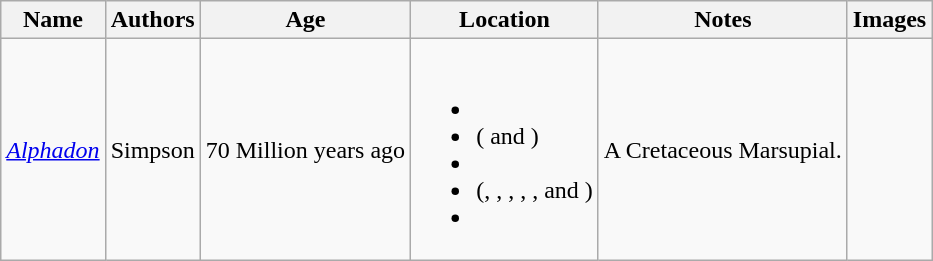<table class="wikitable">
<tr>
<th>Name</th>
<th>Authors</th>
<th>Age</th>
<th>Location</th>
<th>Notes</th>
<th>Images</th>
</tr>
<tr>
<td><em><a href='#'>Alphadon</a></em></td>
<td>Simpson</td>
<td>70 Million years ago</td>
<td><br><ul><li></li><li> ( and )</li><li></li><li> (, , , , ,  and )</li><li></li></ul></td>
<td>A Cretaceous Marsupial.</td>
<td></td>
</tr>
</table>
